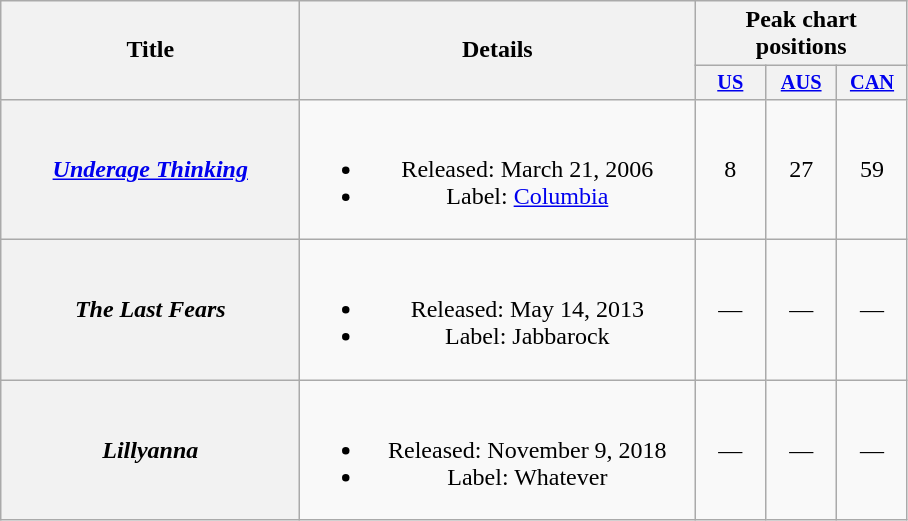<table class="wikitable plainrowheaders" style="text-align:center;" border="1">
<tr>
<th scope="col" rowspan="2" style="width:12em;">Title</th>
<th scope="col" rowspan="2" style="width:16em;">Details</th>
<th colspan="3" scope="col">Peak chart positions</th>
</tr>
<tr>
<th scope="col" style="width:3em;font-size:85%;"><a href='#'>US</a><br></th>
<th scope="col" style="width:3em;font-size:85%;"><a href='#'>AUS</a></th>
<th scope="col" style="width:3em;font-size:85%;"><a href='#'>CAN</a></th>
</tr>
<tr>
<th scope="row"><em><a href='#'>Underage Thinking</a></em></th>
<td><br><ul><li>Released: March 21, 2006</li><li>Label: <a href='#'>Columbia</a></li></ul></td>
<td>8</td>
<td>27</td>
<td>59</td>
</tr>
<tr>
<th scope="row"><em>The Last Fears</em></th>
<td><br><ul><li>Released: May 14, 2013</li><li>Label: Jabbarock</li></ul></td>
<td>—</td>
<td>—</td>
<td>—</td>
</tr>
<tr>
<th scope="row"><em>Lillyanna</em></th>
<td><br><ul><li>Released: November 9, 2018</li><li>Label: Whatever</li></ul></td>
<td>—</td>
<td>—</td>
<td>—</td>
</tr>
</table>
